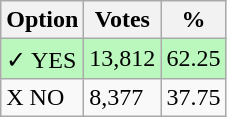<table class="wikitable">
<tr>
<th>Option</th>
<th>Votes</th>
<th>%</th>
</tr>
<tr>
<td style=background:#bbf8be>✓ YES</td>
<td style=background:#bbf8be>13,812</td>
<td style=background:#bbf8be>62.25</td>
</tr>
<tr>
<td>X NO</td>
<td>8,377</td>
<td>37.75</td>
</tr>
</table>
